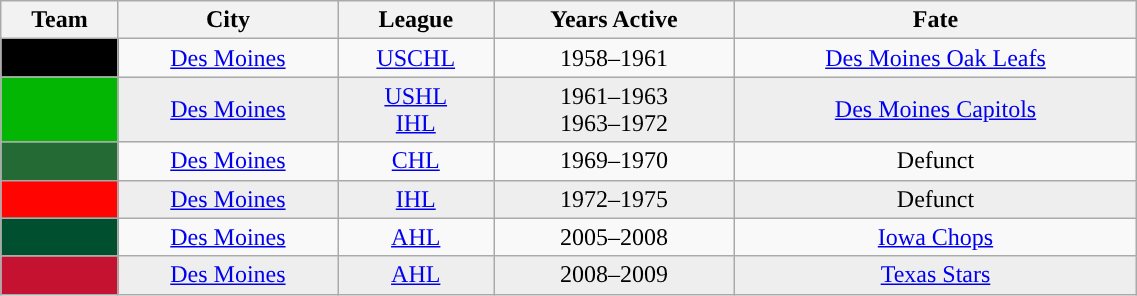<table class="wikitable sortable" width="60%">
<tr>
<th>Team</th>
<th>City</th>
<th>League</th>
<th>Years Active</th>
<th>Fate</th>
</tr>
<tr align=center>
<td style="color:white; background:#000000; "><strong><a href='#'></a></strong></td>
<td><a href='#'>Des Moines</a></td>
<td><a href='#'>USCHL</a></td>
<td>1958–1961</td>
<td><a href='#'>Des Moines Oak Leafs</a></td>
</tr>
<tr align=center bgcolor=eeeeee>
<td style="color:white; background:#04b604; "><strong><a href='#'></a></strong></td>
<td><a href='#'>Des Moines</a></td>
<td><a href='#'>USHL</a><br><a href='#'>IHL</a></td>
<td>1961–1963<br>1963–1972</td>
<td><a href='#'>Des Moines Capitols</a></td>
</tr>
<tr align=center>
<td style="color:white; background:#246a34; "><strong><a href='#'></a></strong></td>
<td><a href='#'>Des Moines</a></td>
<td><a href='#'>CHL</a></td>
<td>1969–1970</td>
<td>Defunct</td>
</tr>
<tr align=center bgcolor=eeeeee>
<td style="color:white; background:#ff0400; "><strong><a href='#'></a></strong></td>
<td><a href='#'>Des Moines</a></td>
<td><a href='#'>IHL</a></td>
<td>1972–1975</td>
<td>Defunct</td>
</tr>
<tr align=center>
<td style="color:white; background:#004f2e; "><strong><a href='#'></a></strong></td>
<td><a href='#'>Des Moines</a></td>
<td><a href='#'>AHL</a></td>
<td>2005–2008</td>
<td><a href='#'>Iowa Chops</a></td>
</tr>
<tr align=center bgcolor=eeeeee>
<td style="color:white; background:#c41230; "><strong><a href='#'></a></strong></td>
<td><a href='#'>Des Moines</a></td>
<td><a href='#'>AHL</a></td>
<td>2008–2009</td>
<td><a href='#'>Texas Stars</a></td>
</tr>
</table>
